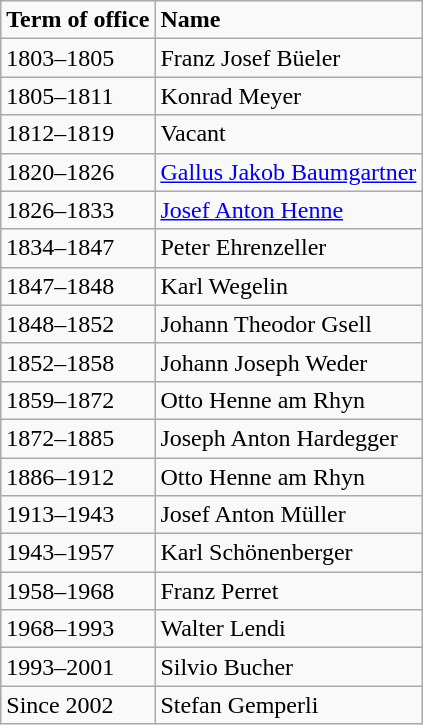<table class="wikitable">
<tr>
<td><strong>Term of office</strong></td>
<td><strong>Name</strong></td>
</tr>
<tr>
<td>1803–1805</td>
<td>Franz Josef Büeler</td>
</tr>
<tr>
<td>1805–1811</td>
<td>Konrad Meyer</td>
</tr>
<tr>
<td>1812–1819</td>
<td>Vacant</td>
</tr>
<tr>
<td>1820–1826</td>
<td><a href='#'>Gallus Jakob Baumgartner</a></td>
</tr>
<tr>
<td>1826–1833</td>
<td><a href='#'>Josef Anton Henne</a></td>
</tr>
<tr>
<td>1834–1847</td>
<td>Peter Ehrenzeller</td>
</tr>
<tr>
<td>1847–1848</td>
<td>Karl Wegelin</td>
</tr>
<tr>
<td>1848–1852</td>
<td>Johann Theodor Gsell</td>
</tr>
<tr>
<td>1852–1858</td>
<td>Johann Joseph Weder</td>
</tr>
<tr>
<td>1859–1872</td>
<td>Otto Henne am Rhyn</td>
</tr>
<tr>
<td>1872–1885</td>
<td>Joseph Anton Hardegger</td>
</tr>
<tr>
<td>1886–1912</td>
<td>Otto Henne am Rhyn</td>
</tr>
<tr>
<td>1913–1943</td>
<td>Josef Anton Müller</td>
</tr>
<tr>
<td>1943–1957</td>
<td>Karl Schönenberger</td>
</tr>
<tr>
<td>1958–1968</td>
<td>Franz Perret</td>
</tr>
<tr>
<td>1968–1993</td>
<td>Walter Lendi</td>
</tr>
<tr>
<td>1993–2001</td>
<td>Silvio Bucher</td>
</tr>
<tr>
<td>Since 2002</td>
<td>Stefan Gemperli</td>
</tr>
</table>
